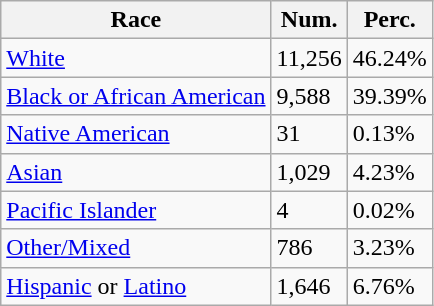<table class="wikitable">
<tr>
<th>Race</th>
<th>Num.</th>
<th>Perc.</th>
</tr>
<tr>
<td><a href='#'>White</a></td>
<td>11,256</td>
<td>46.24%</td>
</tr>
<tr>
<td><a href='#'>Black or African American</a></td>
<td>9,588</td>
<td>39.39%</td>
</tr>
<tr>
<td><a href='#'>Native American</a></td>
<td>31</td>
<td>0.13%</td>
</tr>
<tr>
<td><a href='#'>Asian</a></td>
<td>1,029</td>
<td>4.23%</td>
</tr>
<tr>
<td><a href='#'>Pacific Islander</a></td>
<td>4</td>
<td>0.02%</td>
</tr>
<tr>
<td><a href='#'>Other/Mixed</a></td>
<td>786</td>
<td>3.23%</td>
</tr>
<tr>
<td><a href='#'>Hispanic</a> or <a href='#'>Latino</a></td>
<td>1,646</td>
<td>6.76%</td>
</tr>
</table>
